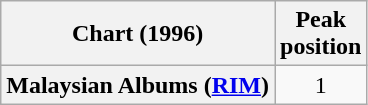<table class="wikitable sortable plainrowheaders" style="text-align:center">
<tr>
<th scope="col">Chart (1996)</th>
<th scope="col">Peak<br>position</th>
</tr>
<tr>
<th scope="row">Malaysian Albums (<a href='#'>RIM</a>)</th>
<td>1</td>
</tr>
</table>
